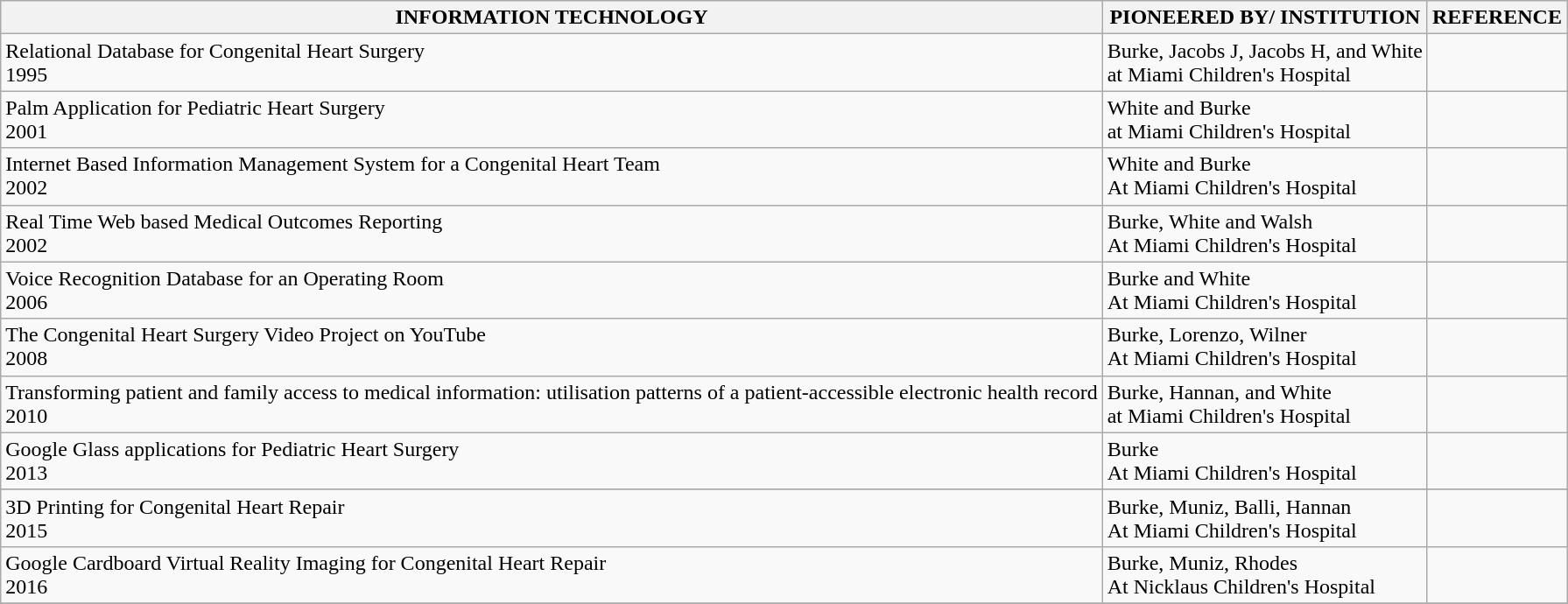<table class="wikitable" border="1">
<tr>
<th>INFORMATION TECHNOLOGY</th>
<th>PIONEERED BY/ INSTITUTION</th>
<th>REFERENCE</th>
</tr>
<tr>
<td>Relational Database for Congenital Heart Surgery<br>1995</td>
<td>Burke, Jacobs J, Jacobs H, and White<br>at Miami Children's Hospital</td>
<td></td>
</tr>
<tr>
<td>Palm Application for Pediatric Heart Surgery<br>2001</td>
<td>White and Burke<br>at Miami Children's Hospital</td>
<td></td>
</tr>
<tr>
<td>Internet Based Information Management System for a Congenital Heart Team<br>2002</td>
<td>White and Burke<br>At Miami Children's Hospital</td>
<td></td>
</tr>
<tr>
<td>Real Time Web based Medical Outcomes Reporting<br>2002</td>
<td>Burke, White and Walsh<br>At Miami Children's Hospital</td>
<td></td>
</tr>
<tr>
<td>Voice Recognition Database for an Operating Room<br>2006</td>
<td>Burke and White<br>At Miami Children's Hospital</td>
<td></td>
</tr>
<tr>
<td>The Congenital Heart Surgery Video Project on YouTube<br>2008</td>
<td>Burke, Lorenzo, Wilner<br>At Miami Children's Hospital</td>
<td></td>
</tr>
<tr>
<td>Transforming patient and family access to medical information: utilisation patterns of a patient-accessible electronic health record<br>2010</td>
<td>Burke, Hannan, and White<br>at Miami Children's Hospital</td>
<td></td>
</tr>
<tr>
<td>Google Glass applications for Pediatric Heart Surgery<br>2013</td>
<td>Burke<br>At Miami Children's Hospital</td>
<td></td>
</tr>
<tr>
</tr>
<tr>
<td>3D Printing for Congenital Heart Repair<br>2015</td>
<td>Burke, Muniz, Balli, Hannan<br>At Miami Children's Hospital</td>
<td></td>
</tr>
<tr>
<td>Google Cardboard Virtual Reality Imaging for Congenital Heart Repair<br>2016</td>
<td>Burke, Muniz, Rhodes<br>At Nicklaus Children's Hospital</td>
<td></td>
</tr>
<tr>
</tr>
</table>
